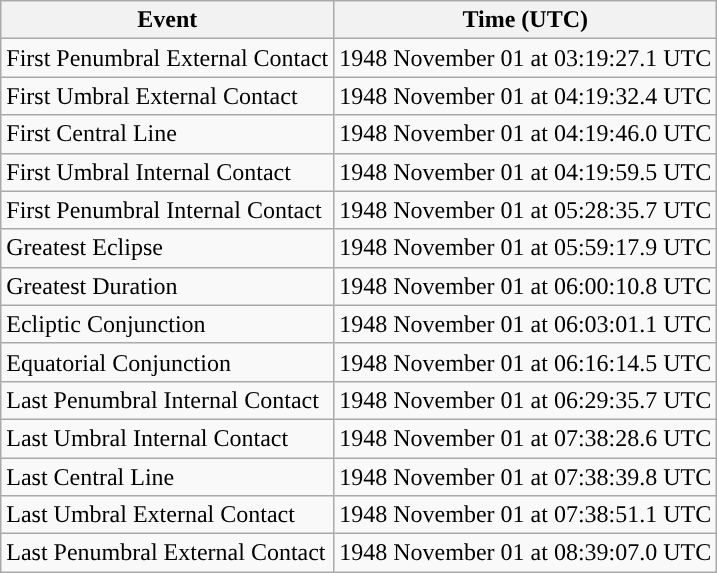<table class="wikitable">
<tr>
<th>Event</th>
<th>Time (UTC)</th>
</tr>
<tr>
<td>First Penumbral External Contact</td>
<td>1948 November 01 at 03:19:27.1 UTC</td>
</tr>
<tr>
<td>First Umbral External Contact</td>
<td>1948 November 01 at 04:19:32.4 UTC</td>
</tr>
<tr>
<td>First Central Line</td>
<td>1948 November 01 at 04:19:46.0 UTC</td>
</tr>
<tr>
<td>First Umbral Internal Contact</td>
<td>1948 November 01 at 04:19:59.5 UTC</td>
</tr>
<tr>
<td>First Penumbral Internal Contact</td>
<td>1948 November 01 at 05:28:35.7 UTC</td>
</tr>
<tr>
<td>Greatest Eclipse</td>
<td>1948 November 01 at 05:59:17.9 UTC</td>
</tr>
<tr>
<td>Greatest Duration</td>
<td>1948 November 01 at 06:00:10.8 UTC</td>
</tr>
<tr>
<td>Ecliptic Conjunction</td>
<td>1948 November 01 at 06:03:01.1 UTC</td>
</tr>
<tr>
<td>Equatorial Conjunction</td>
<td>1948 November 01 at 06:16:14.5 UTC</td>
</tr>
<tr>
<td>Last Penumbral Internal Contact</td>
<td>1948 November 01 at 06:29:35.7 UTC</td>
</tr>
<tr>
<td>Last Umbral Internal Contact</td>
<td>1948 November 01 at 07:38:28.6 UTC</td>
</tr>
<tr>
<td>Last Central Line</td>
<td>1948 November 01 at 07:38:39.8 UTC</td>
</tr>
<tr>
<td>Last Umbral External Contact</td>
<td>1948 November 01 at 07:38:51.1 UTC</td>
</tr>
<tr>
<td>Last Penumbral External Contact</td>
<td>1948 November 01 at 08:39:07.0 UTC</td>
</tr>
</table>
